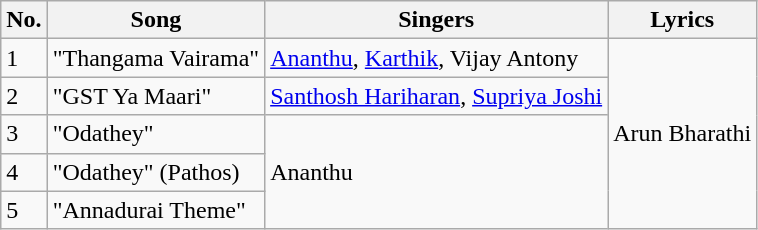<table class="wikitable">
<tr>
<th>No.</th>
<th>Song</th>
<th>Singers</th>
<th>Lyrics</th>
</tr>
<tr>
<td>1</td>
<td>"Thangama Vairama"</td>
<td><a href='#'>Ananthu</a>, <a href='#'>Karthik</a>, Vijay Antony</td>
<td rowspan=5>Arun Bharathi</td>
</tr>
<tr>
<td>2</td>
<td>"GST Ya Maari"</td>
<td><a href='#'>Santhosh Hariharan</a>, <a href='#'>Supriya Joshi</a></td>
</tr>
<tr>
<td>3</td>
<td>"Odathey"</td>
<td rowspan=3>Ananthu</td>
</tr>
<tr>
<td>4</td>
<td>"Odathey" (Pathos)</td>
</tr>
<tr>
<td>5</td>
<td>"Annadurai Theme"</td>
</tr>
</table>
